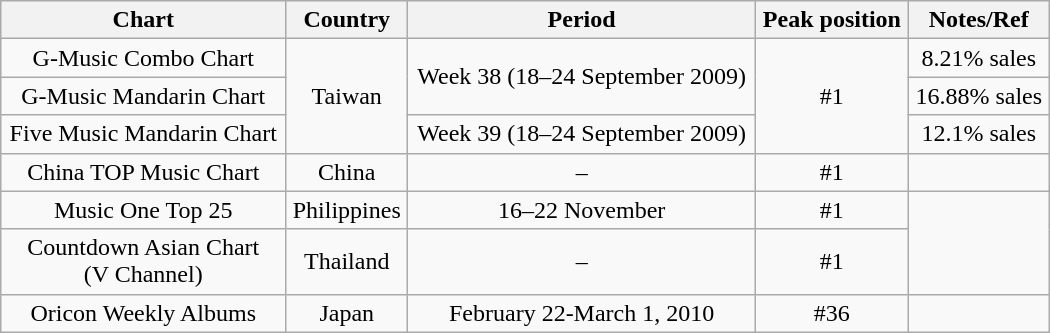<table class="wikitable" style="text-align: center; width: 700px;">
<tr>
<th>Chart</th>
<th>Country</th>
<th>Period</th>
<th>Peak position</th>
<th>Notes/Ref</th>
</tr>
<tr>
<td>G-Music Combo Chart</td>
<td rowspan=3>Taiwan</td>
<td rowspan=2>Week 38 (18–24 September 2009)</td>
<td rowspan=3>#1</td>
<td>8.21% sales</td>
</tr>
<tr>
<td>G-Music Mandarin Chart</td>
<td>16.88% sales</td>
</tr>
<tr>
<td>Five Music Mandarin Chart</td>
<td>Week 39 (18–24 September 2009)</td>
<td>12.1% sales</td>
</tr>
<tr>
<td>China TOP Music Chart</td>
<td>China</td>
<td>–</td>
<td>#1</td>
<td></td>
</tr>
<tr>
<td>Music One Top 25</td>
<td>Philippines</td>
<td>16–22 November</td>
<td>#1</td>
<td rowspan=2></td>
</tr>
<tr>
<td>Countdown Asian Chart<br>(V Channel)</td>
<td>Thailand</td>
<td>–</td>
<td>#1</td>
</tr>
<tr>
<td>Oricon Weekly Albums</td>
<td>Japan</td>
<td>February 22-March 1, 2010</td>
<td>#36</td>
<td></td>
</tr>
</table>
